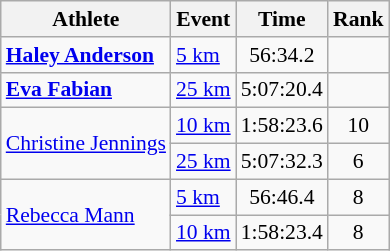<table class="wikitable" style="font-size:90%;">
<tr>
<th>Athlete</th>
<th>Event</th>
<th>Time</th>
<th>Rank</th>
</tr>
<tr align=center>
<td align=left><strong><a href='#'>Haley Anderson</a></strong></td>
<td align=left><a href='#'>5 km</a></td>
<td>56:34.2</td>
<td></td>
</tr>
<tr align=center>
<td align=left><strong><a href='#'>Eva Fabian</a></strong></td>
<td align=left><a href='#'>25 km</a></td>
<td>5:07:20.4</td>
<td></td>
</tr>
<tr align=center>
<td align=left rowspan=2><a href='#'>Christine Jennings</a></td>
<td align=left><a href='#'>10 km</a></td>
<td>1:58:23.6</td>
<td>10</td>
</tr>
<tr align=center>
<td align=left><a href='#'>25 km</a></td>
<td>5:07:32.3</td>
<td>6</td>
</tr>
<tr align=center>
<td align=left rowspan=2><a href='#'>Rebecca Mann</a></td>
<td align=left><a href='#'>5 km</a></td>
<td>56:46.4</td>
<td>8</td>
</tr>
<tr align=center>
<td align=left><a href='#'>10 km</a></td>
<td>1:58:23.4</td>
<td>8</td>
</tr>
</table>
